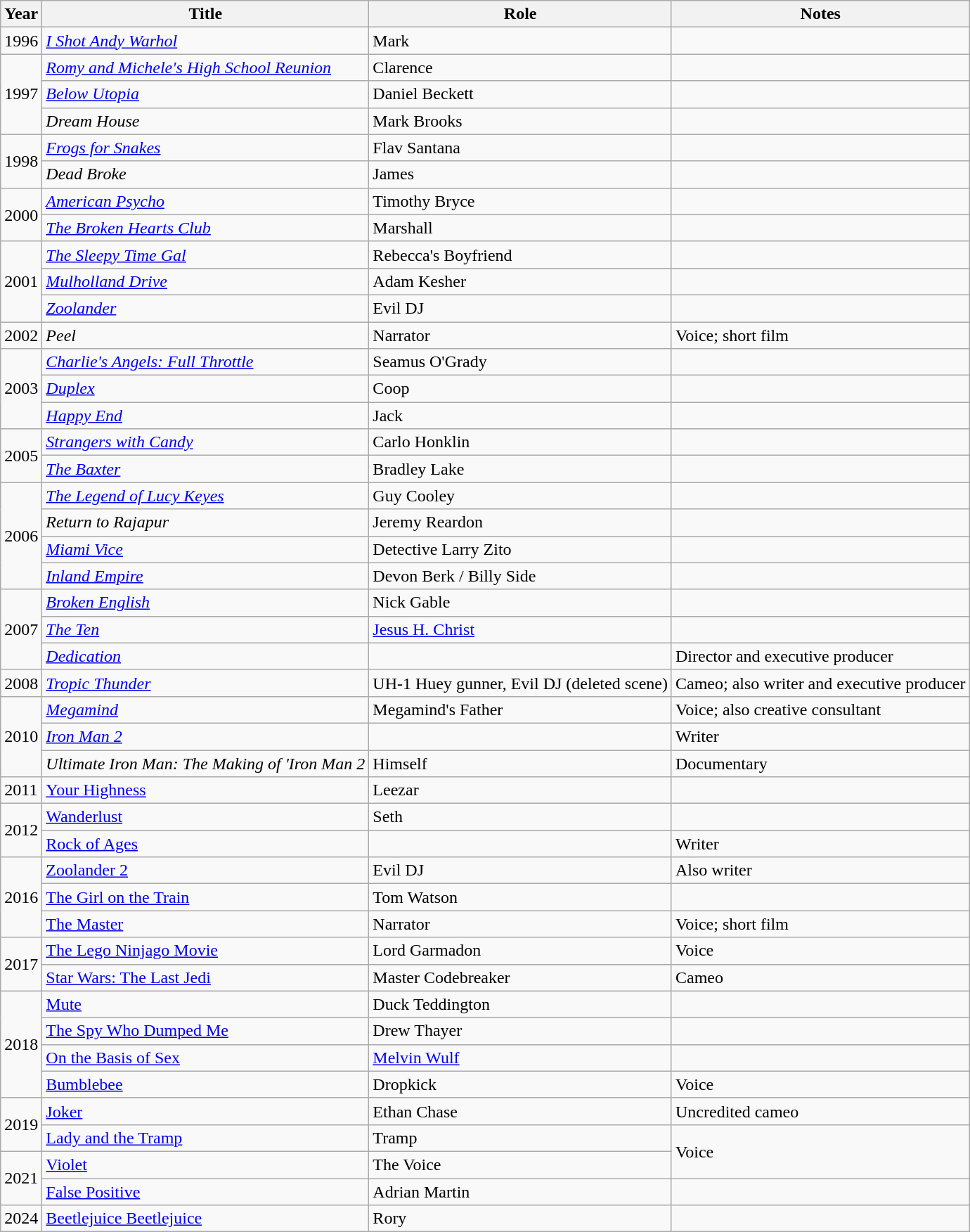<table class="wikitable sortable">
<tr>
<th>Year</th>
<th>Title</th>
<th>Role</th>
<th class="unsortable">Notes</th>
</tr>
<tr>
<td>1996</td>
<td><em><a href='#'>I Shot Andy Warhol</a></em></td>
<td>Mark</td>
<td></td>
</tr>
<tr>
<td rowspan="3">1997</td>
<td><em><a href='#'>Romy and Michele's High School Reunion</a></em></td>
<td>Clarence</td>
<td></td>
</tr>
<tr>
<td><em><a href='#'>Below Utopia</a></em></td>
<td>Daniel Beckett</td>
<td></td>
</tr>
<tr>
<td><em>Dream House</em></td>
<td>Mark Brooks</td>
<td></td>
</tr>
<tr>
<td rowspan="2">1998</td>
<td><em><a href='#'>Frogs for Snakes</a></em></td>
<td>Flav Santana</td>
<td></td>
</tr>
<tr>
<td><em>Dead Broke</em></td>
<td>James</td>
<td></td>
</tr>
<tr>
<td rowspan="2">2000</td>
<td><em><a href='#'>American Psycho</a></em></td>
<td>Timothy Bryce</td>
<td></td>
</tr>
<tr>
<td><em><a href='#'>The Broken Hearts Club</a></em></td>
<td>Marshall</td>
<td></td>
</tr>
<tr>
<td rowspan="3">2001</td>
<td><em><a href='#'>The Sleepy Time Gal</a></em></td>
<td>Rebecca's Boyfriend</td>
<td></td>
</tr>
<tr>
<td><em><a href='#'>Mulholland Drive</a></em></td>
<td>Adam Kesher</td>
<td></td>
</tr>
<tr>
<td><em><a href='#'>Zoolander</a></em></td>
<td>Evil DJ</td>
<td></td>
</tr>
<tr>
<td>2002</td>
<td><em>Peel</em></td>
<td>Narrator</td>
<td>Voice; short film</td>
</tr>
<tr>
<td rowspan="3">2003</td>
<td><em><a href='#'>Charlie's Angels: Full Throttle</a></em></td>
<td>Seamus O'Grady</td>
<td></td>
</tr>
<tr>
<td><em><a href='#'>Duplex</a></em></td>
<td>Coop</td>
<td></td>
</tr>
<tr>
<td><em><a href='#'>Happy End</a></em></td>
<td>Jack</td>
<td></td>
</tr>
<tr>
<td rowspan="2">2005</td>
<td><em><a href='#'>Strangers with Candy</a></em></td>
<td>Carlo Honklin</td>
<td></td>
</tr>
<tr>
<td><em><a href='#'>The Baxter</a></em></td>
<td>Bradley Lake</td>
<td></td>
</tr>
<tr>
<td rowspan="4">2006</td>
<td><em><a href='#'>The Legend of Lucy Keyes</a></em></td>
<td>Guy Cooley</td>
<td></td>
</tr>
<tr>
<td><em>Return to Rajapur</em></td>
<td>Jeremy Reardon</td>
<td></td>
</tr>
<tr>
<td><em><a href='#'>Miami Vice</a></em></td>
<td>Detective Larry Zito</td>
<td></td>
</tr>
<tr>
<td><em><a href='#'>Inland Empire</a></em></td>
<td>Devon Berk / Billy Side</td>
<td></td>
</tr>
<tr>
<td rowspan="3">2007</td>
<td><em><a href='#'>Broken English</a></em></td>
<td>Nick Gable</td>
<td></td>
</tr>
<tr>
<td><em><a href='#'>The Ten</a></em></td>
<td><a href='#'>Jesus H. Christ</a></td>
<td></td>
</tr>
<tr>
<td><em><a href='#'>Dedication</a></em></td>
<td></td>
<td>Director and executive producer</td>
</tr>
<tr>
<td>2008</td>
<td><em><a href='#'>Tropic Thunder</a></em></td>
<td>UH-1 Huey gunner, Evil DJ (deleted scene)</td>
<td>Cameo; also writer and executive producer</td>
</tr>
<tr>
<td rowspan="3">2010</td>
<td><em><a href='#'>Megamind</a></em></td>
<td>Megamind's Father</td>
<td>Voice; also creative consultant</td>
</tr>
<tr>
<td><em><a href='#'>Iron Man 2</a></em></td>
<td></td>
<td>Writer</td>
</tr>
<tr>
<td><em>Ultimate Iron Man: The Making of 'Iron Man 2<strong></td>
<td>Himself</td>
<td>Documentary</td>
</tr>
<tr>
<td>2011</td>
<td></em><a href='#'>Your Highness</a><em></td>
<td>Leezar</td>
<td></td>
</tr>
<tr>
<td rowspan="2">2012</td>
<td></em><a href='#'>Wanderlust</a><em></td>
<td>Seth</td>
<td></td>
</tr>
<tr>
<td></em><a href='#'>Rock of Ages</a><em></td>
<td></td>
<td>Writer</td>
</tr>
<tr>
<td rowspan="3">2016</td>
<td></em><a href='#'>Zoolander 2</a><em></td>
<td>Evil DJ</td>
<td>Also writer</td>
</tr>
<tr>
<td></em><a href='#'>The Girl on the Train</a><em></td>
<td>Tom Watson</td>
<td></td>
</tr>
<tr>
<td></em><a href='#'>The Master</a><em></td>
<td>Narrator</td>
<td>Voice; short film</td>
</tr>
<tr>
<td rowspan="2">2017</td>
<td></em><a href='#'>The Lego Ninjago Movie</a><em></td>
<td>Lord Garmadon</td>
<td>Voice</td>
</tr>
<tr>
<td></em><a href='#'>Star Wars: The Last Jedi</a><em></td>
<td>Master Codebreaker</td>
<td>Cameo</td>
</tr>
<tr>
<td rowspan="4">2018</td>
<td></em><a href='#'>Mute</a><em></td>
<td>Duck Teddington</td>
<td></td>
</tr>
<tr>
<td></em><a href='#'>The Spy Who Dumped Me</a><em></td>
<td>Drew Thayer</td>
<td></td>
</tr>
<tr>
<td></em><a href='#'>On the Basis of Sex</a><em></td>
<td><a href='#'>Melvin Wulf</a></td>
<td></td>
</tr>
<tr>
<td></em><a href='#'>Bumblebee</a><em></td>
<td>Dropkick</td>
<td>Voice</td>
</tr>
<tr>
<td rowspan="2">2019</td>
<td></em><a href='#'>Joker</a><em></td>
<td>Ethan Chase</td>
<td>Uncredited cameo</td>
</tr>
<tr>
<td></em><a href='#'>Lady and the Tramp</a><em></td>
<td>Tramp</td>
<td rowspan="2">Voice</td>
</tr>
<tr>
<td rowspan="2">2021</td>
<td></em><a href='#'>Violet</a><em></td>
<td>The Voice</td>
</tr>
<tr>
<td></em><a href='#'>False Positive</a><em></td>
<td>Adrian Martin</td>
<td></td>
</tr>
<tr>
<td>2024</td>
<td></em><a href='#'>Beetlejuice Beetlejuice</a><em></td>
<td>Rory</td>
<td></td>
</tr>
</table>
